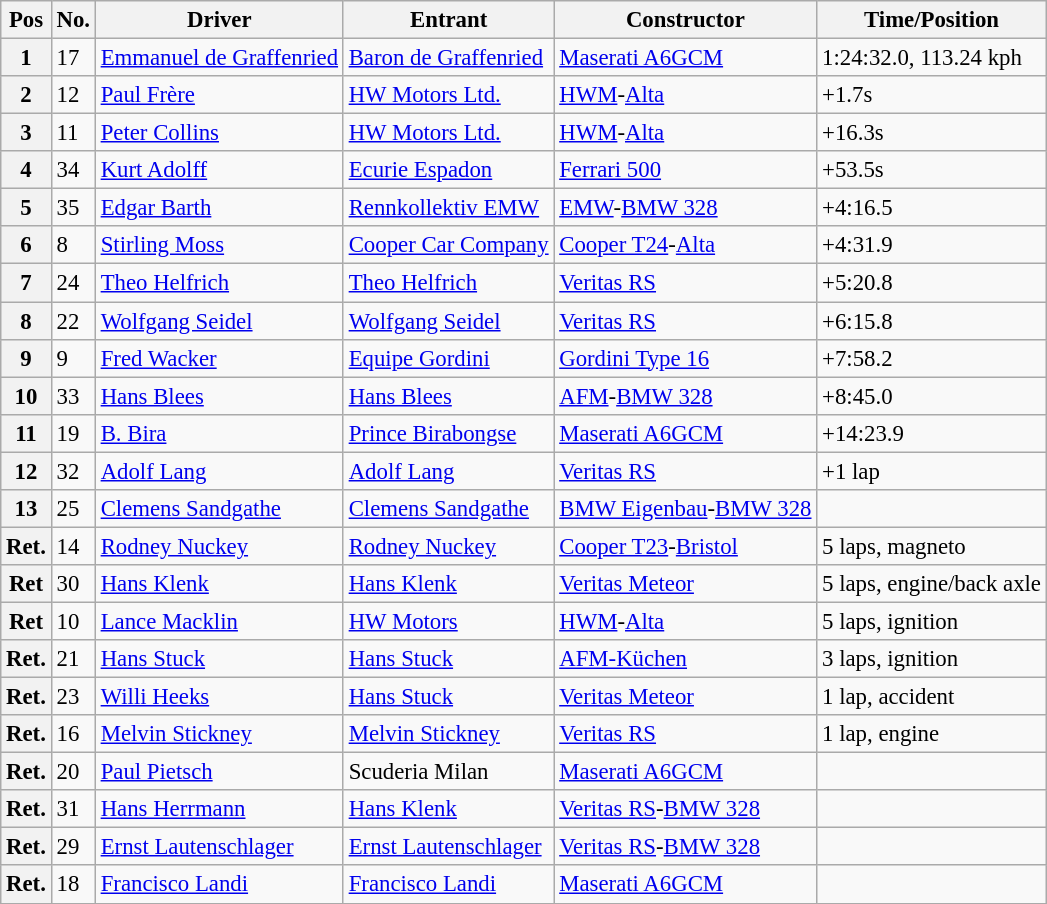<table class="wikitable sortable" style="font-size: 95%">
<tr>
<th>Pos</th>
<th>No.</th>
<th>Driver</th>
<th>Entrant</th>
<th>Constructor</th>
<th>Time/Position</th>
</tr>
<tr>
<th>1</th>
<td>17</td>
<td> <a href='#'>Emmanuel de Graffenried</a></td>
<td><a href='#'>Baron de Graffenried</a></td>
<td><a href='#'>Maserati A6GCM</a></td>
<td>1:24:32.0, 113.24 kph</td>
</tr>
<tr>
<th>2</th>
<td>12</td>
<td> <a href='#'>Paul Frère</a></td>
<td><a href='#'>HW Motors Ltd.</a></td>
<td><a href='#'>HWM</a>-<a href='#'>Alta</a></td>
<td>+1.7s</td>
</tr>
<tr>
<th>3</th>
<td>11</td>
<td> <a href='#'>Peter Collins</a></td>
<td><a href='#'>HW Motors Ltd.</a></td>
<td><a href='#'>HWM</a>-<a href='#'>Alta</a></td>
<td>+16.3s</td>
</tr>
<tr>
<th>4</th>
<td>34</td>
<td> <a href='#'>Kurt Adolff</a></td>
<td><a href='#'>Ecurie Espadon</a></td>
<td><a href='#'>Ferrari 500</a></td>
<td>+53.5s</td>
</tr>
<tr>
<th>5</th>
<td>35</td>
<td> <a href='#'>Edgar Barth</a></td>
<td><a href='#'>Rennkollektiv EMW</a></td>
<td><a href='#'>EMW</a>-<a href='#'>BMW 328</a></td>
<td>+4:16.5</td>
</tr>
<tr>
<th>6</th>
<td>8</td>
<td> <a href='#'>Stirling Moss</a></td>
<td><a href='#'>Cooper Car Company</a></td>
<td><a href='#'>Cooper T24</a>-<a href='#'>Alta</a></td>
<td>+4:31.9</td>
</tr>
<tr>
<th>7</th>
<td>24</td>
<td> <a href='#'>Theo Helfrich</a></td>
<td><a href='#'>Theo Helfrich</a></td>
<td><a href='#'>Veritas RS</a></td>
<td>+5:20.8</td>
</tr>
<tr>
<th>8</th>
<td>22</td>
<td> <a href='#'>Wolfgang Seidel</a></td>
<td><a href='#'>Wolfgang Seidel</a></td>
<td><a href='#'>Veritas RS</a></td>
<td>+6:15.8</td>
</tr>
<tr>
<th>9</th>
<td>9</td>
<td> <a href='#'>Fred Wacker</a></td>
<td><a href='#'>Equipe Gordini</a></td>
<td><a href='#'>Gordini Type 16</a></td>
<td>+7:58.2</td>
</tr>
<tr>
<th>10</th>
<td>33</td>
<td> <a href='#'>Hans Blees</a></td>
<td><a href='#'>Hans Blees</a></td>
<td><a href='#'>AFM</a>-<a href='#'>BMW 328</a></td>
<td>+8:45.0</td>
</tr>
<tr>
<th>11</th>
<td>19</td>
<td> <a href='#'>B. Bira</a></td>
<td><a href='#'>Prince Birabongse</a></td>
<td><a href='#'>Maserati A6GCM</a></td>
<td>+14:23.9</td>
</tr>
<tr>
<th>12</th>
<td>32</td>
<td> <a href='#'>Adolf Lang</a></td>
<td><a href='#'>Adolf Lang</a></td>
<td><a href='#'>Veritas RS</a></td>
<td>+1 lap</td>
</tr>
<tr>
<th>13</th>
<td>25</td>
<td> <a href='#'>Clemens Sandgathe</a></td>
<td><a href='#'>Clemens Sandgathe</a></td>
<td><a href='#'>BMW Eigenbau</a>-<a href='#'>BMW 328</a></td>
<td></td>
</tr>
<tr>
<th>Ret.</th>
<td>14</td>
<td> <a href='#'>Rodney Nuckey</a></td>
<td><a href='#'>Rodney Nuckey</a></td>
<td><a href='#'>Cooper T23</a>-<a href='#'>Bristol</a></td>
<td>5 laps, magneto</td>
</tr>
<tr>
<th>Ret</th>
<td>30</td>
<td> <a href='#'>Hans Klenk</a></td>
<td><a href='#'>Hans Klenk</a></td>
<td><a href='#'>Veritas Meteor</a></td>
<td>5 laps, engine/back axle</td>
</tr>
<tr>
<th>Ret</th>
<td>10</td>
<td> <a href='#'>Lance Macklin</a></td>
<td><a href='#'>HW Motors</a></td>
<td><a href='#'>HWM</a>-<a href='#'>Alta</a></td>
<td>5 laps, ignition</td>
</tr>
<tr>
<th>Ret.</th>
<td>21</td>
<td> <a href='#'>Hans Stuck</a></td>
<td><a href='#'>Hans Stuck</a></td>
<td><a href='#'>AFM-Küchen</a></td>
<td>3 laps, ignition</td>
</tr>
<tr>
<th>Ret.</th>
<td>23</td>
<td> <a href='#'>Willi Heeks</a></td>
<td><a href='#'>Hans Stuck</a></td>
<td><a href='#'>Veritas Meteor</a></td>
<td>1 lap, accident</td>
</tr>
<tr>
<th>Ret.</th>
<td>16</td>
<td> <a href='#'>Melvin Stickney</a></td>
<td><a href='#'>Melvin Stickney</a></td>
<td><a href='#'>Veritas RS</a></td>
<td>1 lap, engine</td>
</tr>
<tr>
<th>Ret.</th>
<td>20</td>
<td> <a href='#'>Paul Pietsch</a></td>
<td>Scuderia Milan</td>
<td><a href='#'>Maserati A6GCM</a></td>
<td></td>
</tr>
<tr>
<th>Ret.</th>
<td>31</td>
<td> <a href='#'>Hans Herrmann</a></td>
<td><a href='#'>Hans Klenk</a></td>
<td><a href='#'>Veritas RS</a>-<a href='#'>BMW 328</a></td>
<td></td>
</tr>
<tr>
<th>Ret.</th>
<td>29</td>
<td> <a href='#'>Ernst Lautenschlager</a></td>
<td><a href='#'>Ernst Lautenschlager</a></td>
<td><a href='#'>Veritas RS</a>-<a href='#'>BMW 328</a></td>
<td></td>
</tr>
<tr>
<th>Ret.</th>
<td>18</td>
<td> <a href='#'>Francisco Landi</a></td>
<td><a href='#'>Francisco Landi</a></td>
<td><a href='#'>Maserati A6GCM</a></td>
<td></td>
</tr>
<tr>
</tr>
</table>
